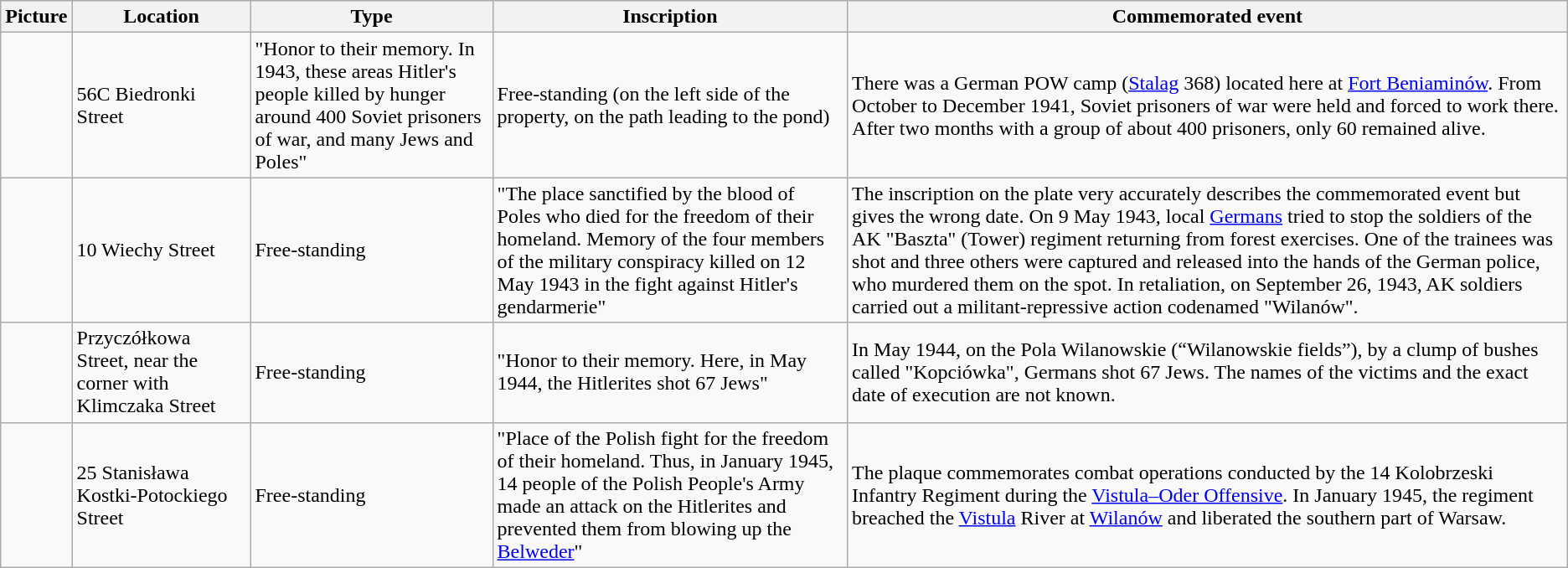<table class="wikitable sortable">
<tr>
<th scope="col">Picture</th>
<th scope="col">Location</th>
<th scope="col">Type</th>
<th scope="col">Inscription</th>
<th scope="col">Commemorated event</th>
</tr>
<tr>
<td></td>
<td>56C Biedronki Street</td>
<td>"Honor to their memory. In 1943, these areas Hitler's people killed by hunger around 400 Soviet prisoners of war, and many Jews and Poles"</td>
<td>Free-standing (on the left side of the property, on the path leading to the pond)</td>
<td>There was a German POW camp (<a href='#'>Stalag</a> 368) located here at <a href='#'>Fort Beniaminów</a>. From October to December 1941, Soviet prisoners of war were held and forced to work there. After two months with a group of about 400 prisoners, only 60 remained alive.</td>
</tr>
<tr>
<td></td>
<td>10 Wiechy Street</td>
<td>Free-standing</td>
<td>"The place sanctified by the blood of Poles who died for the freedom of their homeland. Memory of the four members of the military conspiracy killed on 12 May 1943 in the fight against Hitler's gendarmerie"</td>
<td>The inscription on the plate very accurately describes the commemorated event but gives the wrong date. On 9 May 1943, local <a href='#'>Germans</a> tried to stop the soldiers of the AK "Baszta" (Tower) regiment returning from forest exercises. One of the trainees was shot and three others were captured and released into the hands of the German police, who murdered them on the spot. In retaliation, on September 26, 1943, AK soldiers carried out a militant-repressive action codenamed "Wilanów".</td>
</tr>
<tr>
<td></td>
<td>Przyczółkowa Street, near the corner with Klimczaka Street</td>
<td>Free-standing</td>
<td>"Honor to their memory. Here, in May 1944, the Hitlerites shot 67 Jews"</td>
<td>In May 1944, on the Pola Wilanowskie (“Wilanowskie fields”), by a clump of bushes called "Kopciówka", Germans shot 67 Jews. The names of the victims and the exact date of execution are not known.</td>
</tr>
<tr>
<td></td>
<td>25 Stanisława Kostki-Potockiego Street</td>
<td>Free-standing</td>
<td>"Place of the Polish fight for the freedom of their homeland. Thus, in January 1945, 14 people of the Polish People's Army made an attack on the Hitlerites and prevented them from blowing up the <a href='#'>Belweder</a>"</td>
<td>The plaque commemorates combat operations conducted by the 14 Kolobrzeski Infantry Regiment during the <a href='#'>Vistula–Oder Offensive</a>. In January 1945, the regiment breached the <a href='#'>Vistula</a> River at <a href='#'>Wilanów</a> and liberated the southern part of Warsaw.</td>
</tr>
</table>
